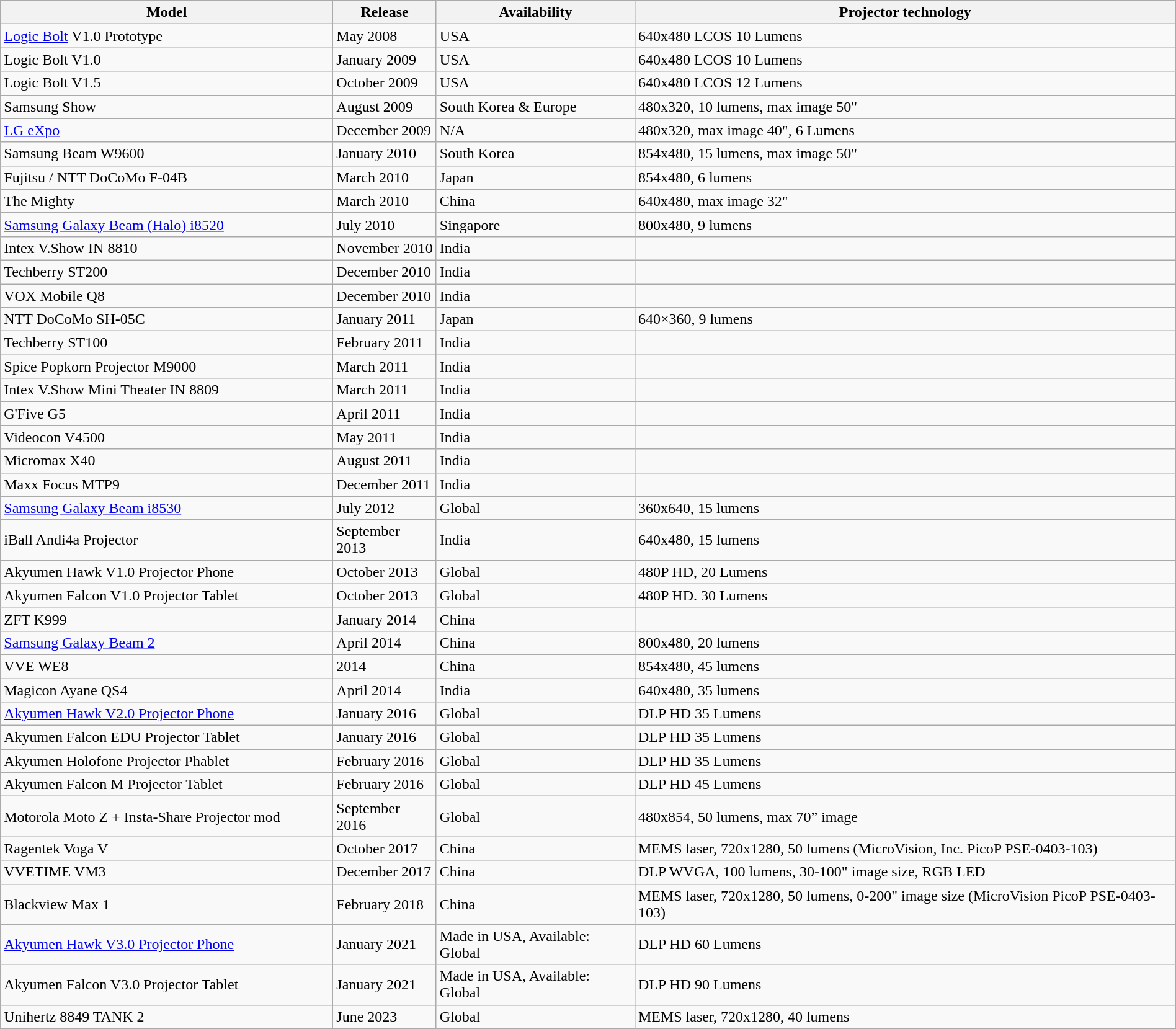<table class="wikitable sortable" width="100%">
<tr>
<th style="width: 350px">Model</th>
<th>Release</th>
<th>Availability</th>
<th>Projector technology</th>
</tr>
<tr>
<td><a href='#'>Logic Bolt</a> V1.0 Prototype </td>
<td>May 2008</td>
<td>USA</td>
<td>640x480 LCOS 10 Lumens</td>
</tr>
<tr>
<td>Logic Bolt V1.0 </td>
<td>January 2009</td>
<td>USA</td>
<td>640x480 LCOS 10 Lumens</td>
</tr>
<tr>
<td>Logic Bolt V1.5</td>
<td>October 2009</td>
<td>USA</td>
<td>640x480 LCOS 12 Lumens</td>
</tr>
<tr>
<td>Samsung Show</td>
<td>August 2009</td>
<td>South Korea & Europe</td>
<td>480x320, 10 lumens, max image 50"</td>
</tr>
<tr>
<td><a href='#'>LG eXpo</a></td>
<td>December 2009</td>
<td>N/A</td>
<td>480x320, max image 40", 6 Lumens</td>
</tr>
<tr>
<td>Samsung Beam W9600</td>
<td>January 2010</td>
<td>South Korea</td>
<td>854x480, 15 lumens, max image 50"</td>
</tr>
<tr>
<td>Fujitsu / NTT DoCoMo F-04B</td>
<td>March 2010</td>
<td>Japan</td>
<td>854x480, 6 lumens</td>
</tr>
<tr>
<td>The Mighty</td>
<td>March 2010</td>
<td>China</td>
<td>640x480, max image 32"</td>
</tr>
<tr>
<td><a href='#'>Samsung Galaxy Beam (Halo) i8520</a></td>
<td>July 2010</td>
<td>Singapore</td>
<td>800x480, 9 lumens</td>
</tr>
<tr>
<td>Intex V.Show IN 8810</td>
<td>November 2010</td>
<td>India</td>
<td></td>
</tr>
<tr>
<td>Techberry ST200</td>
<td>December 2010</td>
<td>India</td>
<td></td>
</tr>
<tr>
<td>VOX Mobile Q8</td>
<td>December 2010</td>
<td>India</td>
<td></td>
</tr>
<tr>
<td>NTT DoCoMo SH-05C</td>
<td>January 2011</td>
<td>Japan</td>
<td>640×360, 9 lumens</td>
</tr>
<tr>
<td>Techberry ST100</td>
<td>February 2011</td>
<td>India</td>
<td></td>
</tr>
<tr>
<td>Spice Popkorn Projector M9000</td>
<td>March 2011</td>
<td>India</td>
<td></td>
</tr>
<tr>
<td>Intex V.Show Mini Theater IN 8809</td>
<td>March 2011</td>
<td>India</td>
<td></td>
</tr>
<tr>
<td>G'Five G5</td>
<td>April 2011</td>
<td>India</td>
<td></td>
</tr>
<tr>
<td>Videocon V4500</td>
<td>May 2011</td>
<td>India</td>
<td></td>
</tr>
<tr>
<td>Micromax X40</td>
<td>August 2011</td>
<td>India</td>
<td></td>
</tr>
<tr>
<td>Maxx Focus MTP9</td>
<td>December 2011</td>
<td>India</td>
<td></td>
</tr>
<tr>
<td><a href='#'>Samsung Galaxy Beam i8530</a></td>
<td>July 2012</td>
<td>Global</td>
<td>360x640, 15 lumens</td>
</tr>
<tr>
<td>iBall Andi4a Projector</td>
<td>September 2013</td>
<td>India</td>
<td>640x480, 15 lumens</td>
</tr>
<tr>
<td>Akyumen Hawk V1.0 Projector Phone</td>
<td>October 2013</td>
<td>Global</td>
<td>480P HD, 20 Lumens</td>
</tr>
<tr>
<td>Akyumen Falcon V1.0 Projector Tablet</td>
<td>October 2013</td>
<td>Global</td>
<td>480P HD. 30 Lumens</td>
</tr>
<tr>
<td>ZFT K999</td>
<td>January 2014</td>
<td>China</td>
<td></td>
</tr>
<tr>
<td><a href='#'>Samsung Galaxy Beam 2</a></td>
<td>April 2014</td>
<td>China</td>
<td>800x480, 20 lumens</td>
</tr>
<tr>
<td>VVE WE8 </td>
<td>2014</td>
<td>China</td>
<td>854x480, 45 lumens</td>
</tr>
<tr>
<td>Magicon Ayane QS4</td>
<td>April 2014</td>
<td>India</td>
<td>640x480, 35 lumens</td>
</tr>
<tr>
<td><a href='#'>Akyumen Hawk V2.0 Projector Phone</a></td>
<td>January 2016</td>
<td>Global</td>
<td>DLP HD 35 Lumens</td>
</tr>
<tr>
<td>Akyumen Falcon EDU Projector Tablet </td>
<td>January 2016</td>
<td>Global</td>
<td>DLP HD 35 Lumens</td>
</tr>
<tr>
<td>Akyumen Holofone Projector Phablet </td>
<td>February 2016</td>
<td>Global</td>
<td>DLP HD 35 Lumens</td>
</tr>
<tr>
<td>Akyumen Falcon M Projector Tablet </td>
<td>February 2016</td>
<td>Global</td>
<td>DLP HD 45 Lumens</td>
</tr>
<tr>
<td>Motorola Moto Z + Insta-Share Projector mod </td>
<td>September 2016</td>
<td>Global</td>
<td>480x854, 50 lumens, max 70” image</td>
</tr>
<tr>
<td>Ragentek Voga V </td>
<td>October 2017</td>
<td>China</td>
<td>MEMS laser, 720x1280, 50 lumens (MicroVision, Inc. PicoP PSE-0403-103)</td>
</tr>
<tr>
<td>VVETIME VM3 </td>
<td>December 2017</td>
<td>China</td>
<td>DLP WVGA, 100 lumens, 30-100" image size, RGB LED</td>
</tr>
<tr>
<td>Blackview Max 1 </td>
<td>February 2018</td>
<td>China</td>
<td>MEMS laser, 720x1280, 50 lumens, 0-200" image size (MicroVision PicoP PSE-0403-103)</td>
</tr>
<tr>
<td><a href='#'>Akyumen Hawk V3.0 Projector Phone</a></td>
<td>January 2021</td>
<td>Made in USA, Available: Global</td>
<td>DLP HD 60 Lumens</td>
</tr>
<tr>
<td>Akyumen Falcon V3.0 Projector Tablet </td>
<td>January 2021</td>
<td>Made in USA, Available: Global</td>
<td>DLP HD 90 Lumens</td>
</tr>
<tr>
<td>Unihertz 8849 TANK 2</td>
<td>June 2023</td>
<td>Global</td>
<td>MEMS laser, 720x1280, 40 lumens</td>
</tr>
</table>
